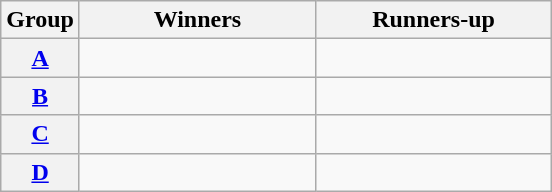<table class=wikitable>
<tr>
<th>Group</th>
<th width=150>Winners</th>
<th width=150>Runners-up</th>
</tr>
<tr>
<th><a href='#'>A</a></th>
<td></td>
<td></td>
</tr>
<tr>
<th><a href='#'>B</a></th>
<td></td>
<td></td>
</tr>
<tr>
<th><a href='#'>C</a></th>
<td></td>
<td></td>
</tr>
<tr>
<th><a href='#'>D</a></th>
<td></td>
<td></td>
</tr>
</table>
